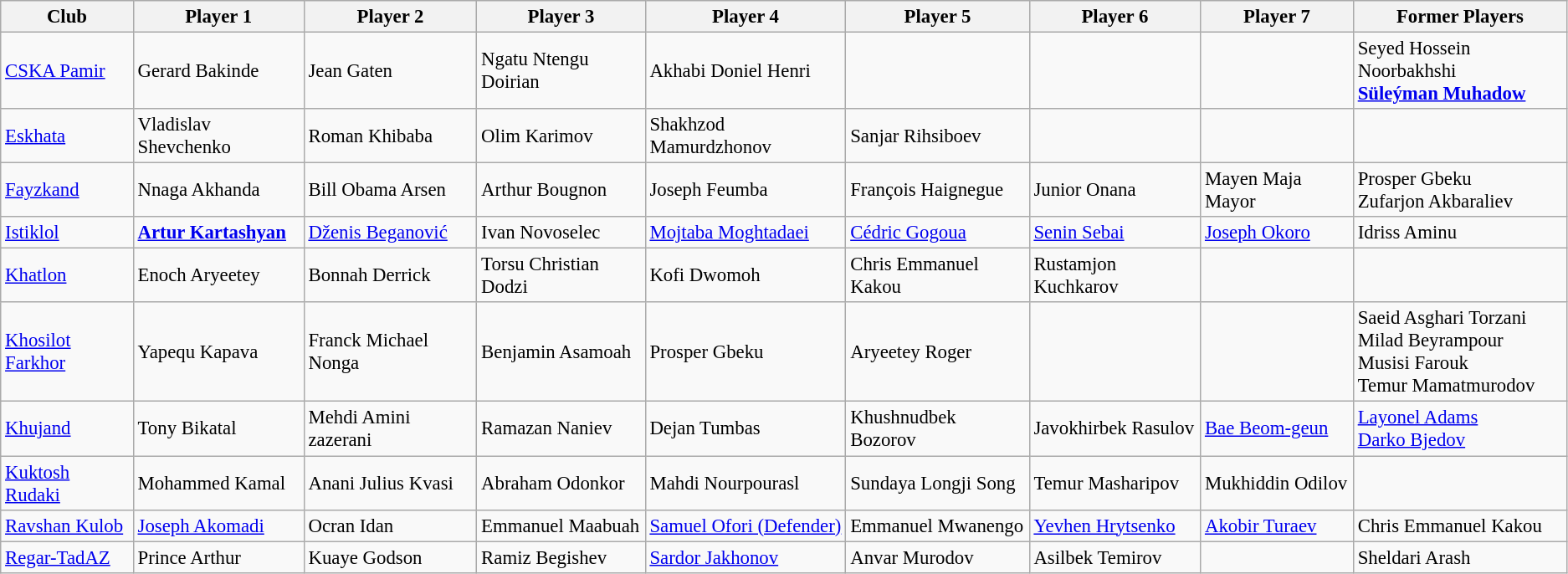<table class="wikitable" style="font-size:95%;">
<tr>
<th>Club</th>
<th>Player 1</th>
<th>Player 2</th>
<th>Player 3</th>
<th>Player 4</th>
<th>Player 5</th>
<th>Player 6</th>
<th>Player 7</th>
<th>Former Players</th>
</tr>
<tr>
<td><a href='#'>CSKA Pamir</a></td>
<td> Gerard Bakinde</td>
<td> Jean Gaten</td>
<td> Ngatu Ntengu Doirian</td>
<td> Akhabi Doniel Henri</td>
<td></td>
<td></td>
<td></td>
<td> Seyed Hossein Noorbakhshi <br>  <strong><a href='#'>Süleýman Muhadow</a></strong></td>
</tr>
<tr>
<td><a href='#'>Eskhata</a></td>
<td> Vladislav Shevchenko</td>
<td> Roman Khibaba</td>
<td> Olim Karimov</td>
<td> Shakhzod Mamurdzhonov</td>
<td> Sanjar Rihsiboev</td>
<td></td>
<td></td>
<td></td>
</tr>
<tr>
<td><a href='#'>Fayzkand</a></td>
<td> Nnaga Akhanda</td>
<td> Bill Obama Arsen</td>
<td> Arthur Bougnon</td>
<td> Joseph Feumba</td>
<td> François Haignegue</td>
<td> Junior Onana</td>
<td> Mayen Maja Mayor</td>
<td> Prosper Gbeku <br>  Zufarjon Akbaraliev</td>
</tr>
<tr>
<td><a href='#'>Istiklol</a></td>
<td> <strong><a href='#'>Artur Kartashyan</a></strong></td>
<td> <a href='#'>Dženis Beganović</a></td>
<td> Ivan Novoselec</td>
<td> <a href='#'>Mojtaba Moghtadaei</a></td>
<td> <a href='#'>Cédric Gogoua</a></td>
<td> <a href='#'>Senin Sebai</a></td>
<td> <a href='#'>Joseph Okoro</a></td>
<td> Idriss Aminu</td>
</tr>
<tr>
<td><a href='#'>Khatlon</a></td>
<td> Enoch Aryeetey</td>
<td> Bonnah Derrick</td>
<td> Torsu Christian Dodzi</td>
<td> Kofi Dwomoh</td>
<td> Chris Emmanuel Kakou</td>
<td> Rustamjon Kuchkarov</td>
<td></td>
<td></td>
</tr>
<tr>
<td><a href='#'>Khosilot Farkhor</a></td>
<td> Yapequ Kapava</td>
<td> Franck Michael Nonga</td>
<td> Benjamin Asamoah</td>
<td> Prosper Gbeku</td>
<td> Aryeetey Roger</td>
<td></td>
<td></td>
<td> Saeid Asghari Torzani <br>  Milad Beyrampour <br>  Musisi Farouk <br>  Temur Mamatmurodov</td>
</tr>
<tr>
<td><a href='#'>Khujand</a></td>
<td> Tony Bikatal</td>
<td> Mehdi Amini zazerani</td>
<td> Ramazan Naniev</td>
<td> Dejan Tumbas</td>
<td> Khushnudbek Bozorov</td>
<td> Javokhirbek Rasulov</td>
<td> <a href='#'>Bae Beom-geun</a></td>
<td> <a href='#'>Layonel Adams</a> <br>  <a href='#'>Darko Bjedov</a></td>
</tr>
<tr>
<td><a href='#'>Kuktosh Rudaki</a></td>
<td> Mohammed Kamal</td>
<td> Anani Julius Kvasi</td>
<td> Abraham Odonkor</td>
<td> Mahdi Nourpourasl</td>
<td> Sundaya Longji Song</td>
<td> Temur Masharipov</td>
<td> Mukhiddin Odilov</td>
<td></td>
</tr>
<tr>
<td><a href='#'>Ravshan Kulob</a></td>
<td> <a href='#'>Joseph Akomadi</a></td>
<td> Ocran Idan</td>
<td> Emmanuel Maabuah</td>
<td> <a href='#'>Samuel Ofori (Defender)</a></td>
<td> Emmanuel Mwanengo</td>
<td> <a href='#'>Yevhen Hrytsenko</a></td>
<td> <a href='#'>Akobir Turaev</a></td>
<td> Chris Emmanuel Kakou</td>
</tr>
<tr>
<td><a href='#'>Regar-TadAZ</a></td>
<td> Prince Arthur</td>
<td> Kuaye Godson</td>
<td> Ramiz Begishev</td>
<td> <a href='#'>Sardor Jakhonov</a></td>
<td> Anvar Murodov</td>
<td> Asilbek Temirov</td>
<td></td>
<td> Sheldari Arash</td>
</tr>
</table>
